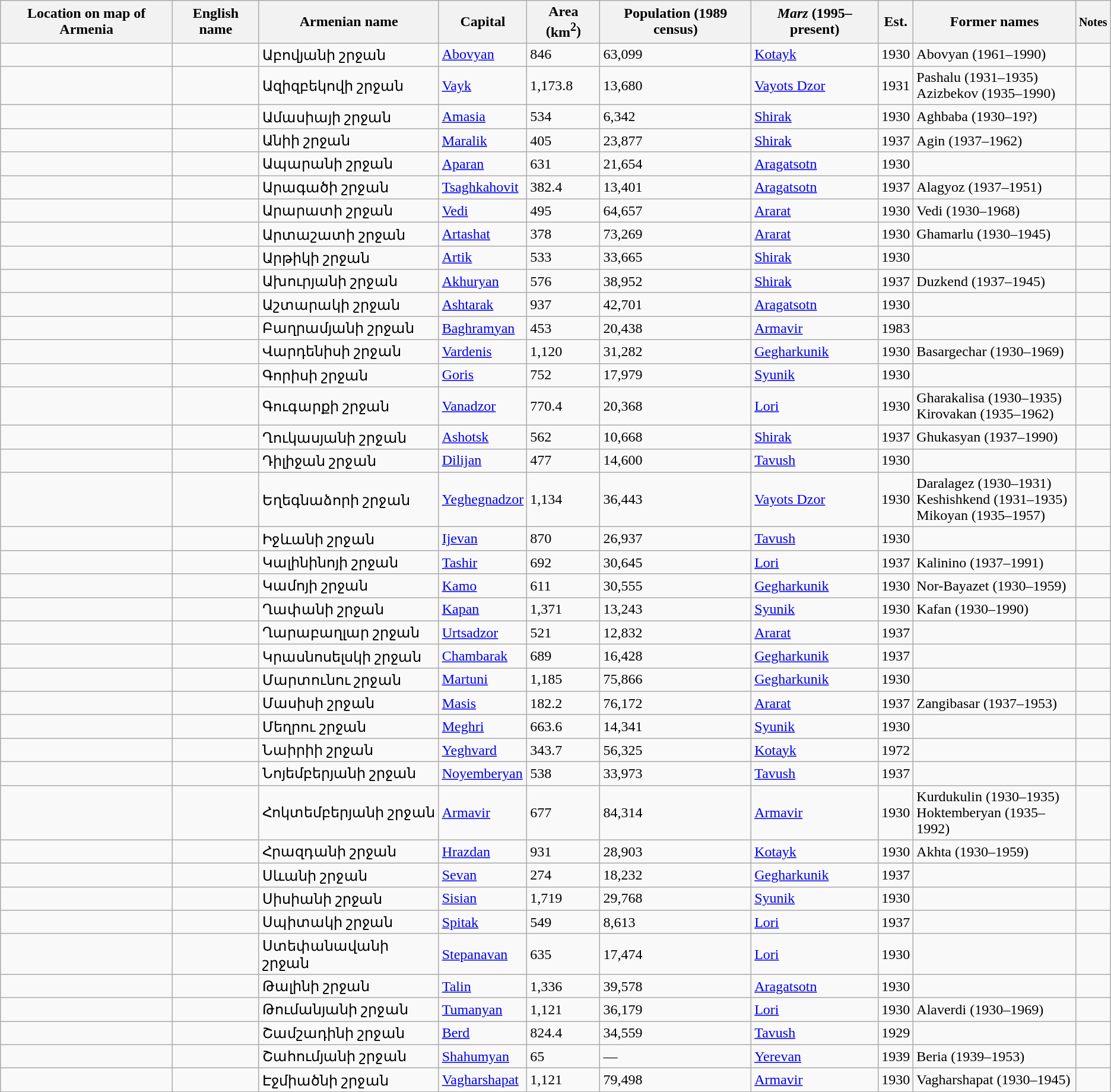<table class="wikitable sortable">
<tr>
<th>Location on map of Armenia</th>
<th>English name</th>
<th>Armenian name</th>
<th>Capital</th>
<th>Area (<strong>km<sup>2</sup></strong>)</th>
<th>Population (1989 census)</th>
<th><em>Marz</em> (1995–present)</th>
<th>Est.</th>
<th>Former names</th>
<th><small>Notes</small></th>
</tr>
<tr>
<td></td>
<td></td>
<td>Աբովյանի շրջան</td>
<td><a href='#'>Abovyan</a></td>
<td>846</td>
<td>63,099</td>
<td><a href='#'>Kotayk</a></td>
<td>1930</td>
<td>Abovyan (1961–1990)</td>
<td></td>
</tr>
<tr>
<td></td>
<td></td>
<td>Ազիզբեկովի շրջան</td>
<td><a href='#'>Vayk</a></td>
<td>1,173.8</td>
<td>13,680</td>
<td><a href='#'>Vayots Dzor</a></td>
<td>1931</td>
<td>Pashalu (1931–1935)<br>Azizbekov (1935–1990)</td>
<td></td>
</tr>
<tr>
<td></td>
<td></td>
<td>Ամասիայի շրջան</td>
<td><a href='#'>Amasia</a></td>
<td>534</td>
<td>6,342</td>
<td><a href='#'>Shirak</a></td>
<td>1930</td>
<td>Aghbaba (1930–19?)</td>
<td></td>
</tr>
<tr>
<td></td>
<td></td>
<td>Անիի շրջան</td>
<td><a href='#'>Maralik</a></td>
<td>405</td>
<td>23,877</td>
<td><a href='#'>Shirak</a></td>
<td>1937</td>
<td>Agin (1937–1962)</td>
<td></td>
</tr>
<tr>
<td></td>
<td></td>
<td>Ապարանի շրջան</td>
<td><a href='#'>Aparan</a></td>
<td>631</td>
<td>21,654</td>
<td><a href='#'>Aragatsotn</a></td>
<td>1930</td>
<td></td>
<td></td>
</tr>
<tr>
<td></td>
<td></td>
<td>Արագածի շրջան</td>
<td><a href='#'>Tsaghkahovit</a></td>
<td>382.4</td>
<td>13,401</td>
<td><a href='#'>Aragatsotn</a></td>
<td>1937</td>
<td>Alagyoz (1937–1951)</td>
<td></td>
</tr>
<tr>
<td></td>
<td></td>
<td>Արարատի շրջան</td>
<td><a href='#'>Vedi</a></td>
<td>495</td>
<td>64,657</td>
<td><a href='#'>Ararat</a></td>
<td>1930</td>
<td>Vedi (1930–1968)</td>
<td></td>
</tr>
<tr>
<td></td>
<td></td>
<td>Արտաշատի շրջան</td>
<td><a href='#'>Artashat</a></td>
<td>378</td>
<td>73,269</td>
<td><a href='#'>Ararat</a></td>
<td>1930</td>
<td>Ghamarlu (1930–1945)</td>
<td></td>
</tr>
<tr>
<td></td>
<td></td>
<td>Արթիկի շրջան</td>
<td><a href='#'>Artik</a></td>
<td>533</td>
<td>33,665</td>
<td><a href='#'>Shirak</a></td>
<td>1930</td>
<td></td>
<td></td>
</tr>
<tr>
<td></td>
<td></td>
<td>Ախուրյանի շրջան</td>
<td><a href='#'>Akhuryan</a></td>
<td>576</td>
<td>38,952</td>
<td><a href='#'>Shirak</a></td>
<td>1937</td>
<td>Duzkend (1937–1945)</td>
<td></td>
</tr>
<tr>
<td></td>
<td></td>
<td>Աշտարակի շրջան</td>
<td><a href='#'>Ashtarak</a></td>
<td>937</td>
<td>42,701</td>
<td><a href='#'>Aragatsotn</a></td>
<td>1930</td>
<td></td>
<td></td>
</tr>
<tr>
<td></td>
<td></td>
<td>Բաղրամյանի շրջան</td>
<td><a href='#'>Baghramyan</a></td>
<td>453</td>
<td>20,438</td>
<td><a href='#'>Armavir</a></td>
<td>1983</td>
<td></td>
<td></td>
</tr>
<tr>
<td></td>
<td></td>
<td>Վարդենիսի շրջան</td>
<td><a href='#'>Vardenis</a></td>
<td>1,120</td>
<td>31,282</td>
<td><a href='#'>Gegharkunik</a></td>
<td>1930</td>
<td>Basargechar (1930–1969)</td>
<td></td>
</tr>
<tr>
<td></td>
<td></td>
<td>Գորիսի շրջան</td>
<td><a href='#'>Goris</a></td>
<td>752</td>
<td>17,979</td>
<td><a href='#'>Syunik</a></td>
<td>1930</td>
<td></td>
<td></td>
</tr>
<tr>
<td></td>
<td></td>
<td>Գուգարքի շրջան</td>
<td><a href='#'>Vanadzor</a></td>
<td>770.4</td>
<td>20,368</td>
<td><a href='#'>Lori</a></td>
<td>1930</td>
<td>Gharakalisa (1930–1935)<br>Kirovakan (1935–1962)</td>
<td></td>
</tr>
<tr>
<td></td>
<td></td>
<td>Ղուկասյանի շրջան</td>
<td><a href='#'>Ashotsk</a></td>
<td>562</td>
<td>10,668</td>
<td><a href='#'>Shirak</a></td>
<td>1937</td>
<td>Ghukasyan (1937–1990)</td>
<td></td>
</tr>
<tr>
<td></td>
<td></td>
<td>Դիլիջան շրջան</td>
<td><a href='#'>Dilijan</a></td>
<td>477</td>
<td>14,600</td>
<td><a href='#'>Tavush</a></td>
<td>1930</td>
<td></td>
<td></td>
</tr>
<tr>
<td></td>
<td></td>
<td>Եղեգնաձորի շրջան</td>
<td><a href='#'>Yeghegnadzor</a></td>
<td>1,134</td>
<td>36,443</td>
<td><a href='#'>Vayots Dzor</a></td>
<td>1930</td>
<td>Daralagez (1930–1931)<br>Keshishkend (1931–1935)<br>Mikoyan (1935–1957)</td>
<td></td>
</tr>
<tr>
<td></td>
<td></td>
<td>Իջևանի շրջան</td>
<td><a href='#'>Ijevan</a></td>
<td>870</td>
<td>26,937</td>
<td><a href='#'>Tavush</a></td>
<td>1930</td>
<td></td>
<td></td>
</tr>
<tr>
<td></td>
<td></td>
<td>Կալինինոյի շրջան</td>
<td><a href='#'>Tashir</a></td>
<td>692</td>
<td>30,645</td>
<td><a href='#'>Lori</a></td>
<td>1937</td>
<td>Kalinino (1937–1991)</td>
<td></td>
</tr>
<tr>
<td></td>
<td></td>
<td>Կամոյի շրջան</td>
<td><a href='#'>Kamo</a></td>
<td>611</td>
<td>30,555</td>
<td><a href='#'>Gegharkunik</a></td>
<td>1930</td>
<td>Nor-Bayazet (1930–1959)</td>
<td></td>
</tr>
<tr>
<td></td>
<td></td>
<td>Ղափանի շրջան</td>
<td><a href='#'>Kapan</a></td>
<td>1,371</td>
<td>13,243</td>
<td><a href='#'>Syunik</a></td>
<td>1930</td>
<td>Kafan (1930–1990)</td>
<td></td>
</tr>
<tr>
<td></td>
<td></td>
<td>Ղարաբաղլար շրջան</td>
<td><a href='#'>Urtsadzor</a></td>
<td>521</td>
<td>12,832</td>
<td><a href='#'>Ararat</a></td>
<td>1937</td>
<td></td>
<td></td>
</tr>
<tr>
<td></td>
<td></td>
<td>Կրասնոսելսկի շրջան</td>
<td><a href='#'>Chambarak</a></td>
<td>689</td>
<td>16,428</td>
<td><a href='#'>Gegharkunik</a></td>
<td>1937</td>
<td></td>
<td></td>
</tr>
<tr>
<td></td>
<td></td>
<td>Մարտունու շրջան</td>
<td><a href='#'>Martuni</a></td>
<td>1,185</td>
<td>75,866</td>
<td><a href='#'>Gegharkunik</a></td>
<td>1930</td>
<td></td>
<td></td>
</tr>
<tr>
<td></td>
<td></td>
<td>Մասիսի շրջան</td>
<td><a href='#'>Masis</a></td>
<td>182.2</td>
<td>76,172</td>
<td><a href='#'>Ararat</a></td>
<td>1937</td>
<td>Zangibasar (1937–1953)</td>
<td></td>
</tr>
<tr>
<td></td>
<td></td>
<td>Մեղրու շրջան</td>
<td><a href='#'>Meghri</a></td>
<td>663.6</td>
<td>14,341</td>
<td><a href='#'>Syunik</a></td>
<td>1930</td>
<td></td>
<td></td>
</tr>
<tr>
<td></td>
<td></td>
<td>Նաիրիի շրջան</td>
<td><a href='#'>Yeghvard</a></td>
<td>343.7</td>
<td>56,325</td>
<td><a href='#'>Kotayk</a></td>
<td>1972</td>
<td></td>
<td></td>
</tr>
<tr>
<td></td>
<td></td>
<td>Նոյեմբերյանի շրջան</td>
<td><a href='#'>Noyemberyan</a></td>
<td>538</td>
<td>33,973</td>
<td><a href='#'>Tavush</a></td>
<td>1937</td>
<td></td>
<td></td>
</tr>
<tr>
<td></td>
<td></td>
<td>Հոկտեմբերյանի շրջան</td>
<td><a href='#'>Armavir</a></td>
<td>677</td>
<td>84,314</td>
<td><a href='#'>Armavir</a></td>
<td>1930</td>
<td>Kurdukulin (1930–1935)<br>Hoktemberyan (1935–1992)</td>
<td></td>
</tr>
<tr>
<td></td>
<td></td>
<td>Հրազդանի շրջան</td>
<td><a href='#'>Hrazdan</a></td>
<td>931</td>
<td>28,903</td>
<td><a href='#'>Kotayk</a></td>
<td>1930</td>
<td>Akhta (1930–1959)</td>
<td></td>
</tr>
<tr>
<td></td>
<td></td>
<td>Սևանի շրջան</td>
<td><a href='#'>Sevan</a></td>
<td>274</td>
<td>18,232</td>
<td><a href='#'>Gegharkunik</a></td>
<td>1937</td>
<td></td>
<td></td>
</tr>
<tr>
<td></td>
<td></td>
<td>Սիսիանի շրջան</td>
<td><a href='#'>Sisian</a></td>
<td>1,719</td>
<td>29,768</td>
<td><a href='#'>Syunik</a></td>
<td>1930</td>
<td></td>
<td></td>
</tr>
<tr>
<td></td>
<td></td>
<td>Սպիտակի շրջան</td>
<td><a href='#'>Spitak</a></td>
<td>549</td>
<td>8,613</td>
<td><a href='#'>Lori</a></td>
<td>1937</td>
<td></td>
<td></td>
</tr>
<tr>
<td></td>
<td></td>
<td>Ստեփանավանի շրջան</td>
<td><a href='#'>Stepanavan</a></td>
<td>635</td>
<td>17,474</td>
<td><a href='#'>Lori</a></td>
<td>1930</td>
<td></td>
<td></td>
</tr>
<tr>
<td></td>
<td></td>
<td>Թալինի շրջան</td>
<td><a href='#'>Talin</a></td>
<td>1,336</td>
<td>39,578</td>
<td><a href='#'>Aragatsotn</a></td>
<td>1930</td>
<td></td>
<td></td>
</tr>
<tr>
<td></td>
<td></td>
<td>Թումանյանի շրջան</td>
<td><a href='#'>Tumanyan</a></td>
<td>1,121</td>
<td>36,179</td>
<td><a href='#'>Lori</a></td>
<td>1930</td>
<td>Alaverdi (1930–1969)</td>
<td></td>
</tr>
<tr>
<td></td>
<td></td>
<td>Շամշադինի շրջան</td>
<td><a href='#'>Berd</a></td>
<td>824.4</td>
<td>34,559</td>
<td><a href='#'>Tavush</a></td>
<td>1929</td>
<td></td>
<td></td>
</tr>
<tr>
<td></td>
<td></td>
<td>Շահումյանի շրջան</td>
<td><a href='#'>Shahumyan</a></td>
<td>65</td>
<td>—</td>
<td><a href='#'>Yerevan</a></td>
<td>1939</td>
<td>Beria (1939–1953)</td>
<td></td>
</tr>
<tr>
<td></td>
<td></td>
<td>Էջմիածնի շրջան</td>
<td><a href='#'>Vagharshapat</a></td>
<td>1,121</td>
<td>79,498</td>
<td><a href='#'>Armavir</a></td>
<td>1930</td>
<td>Vagharshapat (1930–1945)</td>
<td></td>
</tr>
</table>
